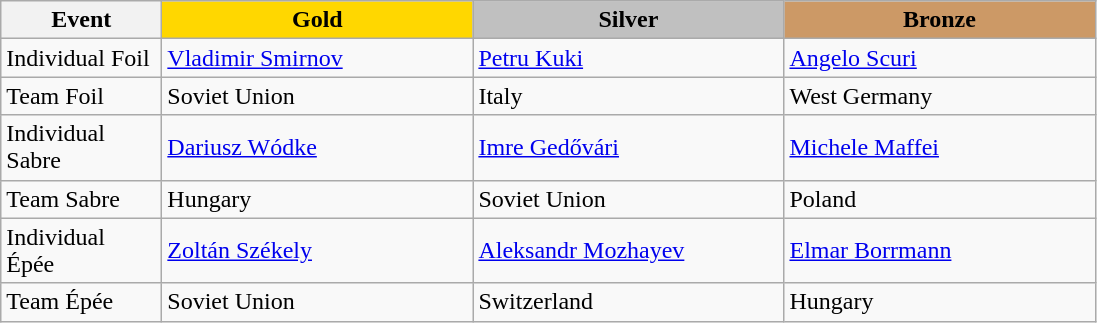<table class="wikitable">
<tr>
<th width="100">Event</th>
<th style="background-color:gold;" width="200"> Gold</th>
<th style="background-color:silver;" width="200"> Silver</th>
<th style="background-color:#CC9966;" width="200"> Bronze</th>
</tr>
<tr>
<td>Individual Foil</td>
<td> <a href='#'>Vladimir Smirnov</a></td>
<td> <a href='#'>Petru Kuki</a></td>
<td> <a href='#'>Angelo Scuri</a></td>
</tr>
<tr>
<td>Team Foil</td>
<td> Soviet Union</td>
<td> Italy</td>
<td> West Germany</td>
</tr>
<tr>
<td>Individual Sabre</td>
<td> <a href='#'>Dariusz Wódke</a></td>
<td> <a href='#'>Imre Gedővári</a></td>
<td> <a href='#'>Michele Maffei</a></td>
</tr>
<tr>
<td>Team Sabre</td>
<td> Hungary</td>
<td> Soviet Union</td>
<td> Poland</td>
</tr>
<tr>
<td>Individual Épée</td>
<td> <a href='#'>Zoltán Székely</a></td>
<td> <a href='#'>Aleksandr Mozhayev</a></td>
<td> <a href='#'>Elmar Borrmann</a></td>
</tr>
<tr>
<td>Team Épée</td>
<td> Soviet Union</td>
<td> Switzerland</td>
<td> Hungary</td>
</tr>
</table>
